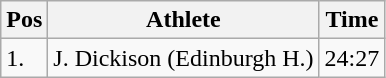<table class="wikitable">
<tr>
<th>Pos</th>
<th>Athlete</th>
<th>Time</th>
</tr>
<tr>
<td>1.</td>
<td>J. Dickison (Edinburgh H.)</td>
<td>24:27</td>
</tr>
</table>
